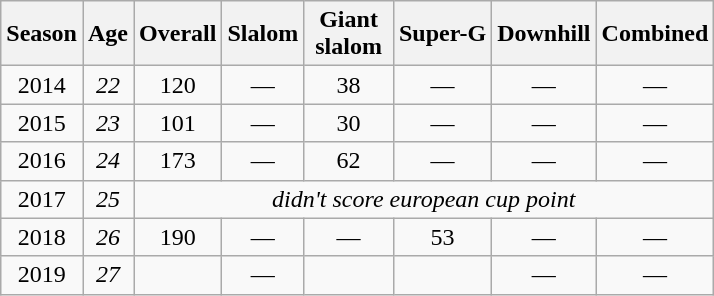<table class=wikitable style="text-align:center">
<tr>
<th>Season</th>
<th>Age</th>
<th>Overall</th>
<th>Slalom</th>
<th>Giant<br> slalom </th>
<th>Super-G</th>
<th>Downhill</th>
<th>Combined</th>
</tr>
<tr>
<td>2014</td>
<td><em>22</em></td>
<td>120</td>
<td>—</td>
<td>38</td>
<td>—</td>
<td>—</td>
<td>—</td>
</tr>
<tr>
<td>2015</td>
<td><em>23</em></td>
<td>101</td>
<td>—</td>
<td>30</td>
<td>—</td>
<td>—</td>
<td>—</td>
</tr>
<tr>
<td>2016</td>
<td><em>24</em></td>
<td>173</td>
<td>—</td>
<td>62</td>
<td>—</td>
<td>—</td>
<td>—</td>
</tr>
<tr>
<td>2017</td>
<td><em>25</em></td>
<td colspan=6><em>didn't score european cup point</em></td>
</tr>
<tr>
<td>2018</td>
<td><em>26</em></td>
<td>190</td>
<td>—</td>
<td>—</td>
<td>53</td>
<td>—</td>
<td>—</td>
</tr>
<tr>
<td>2019</td>
<td><em>27</em></td>
<td></td>
<td>—</td>
<td></td>
<td></td>
<td>—</td>
<td>—</td>
</tr>
</table>
